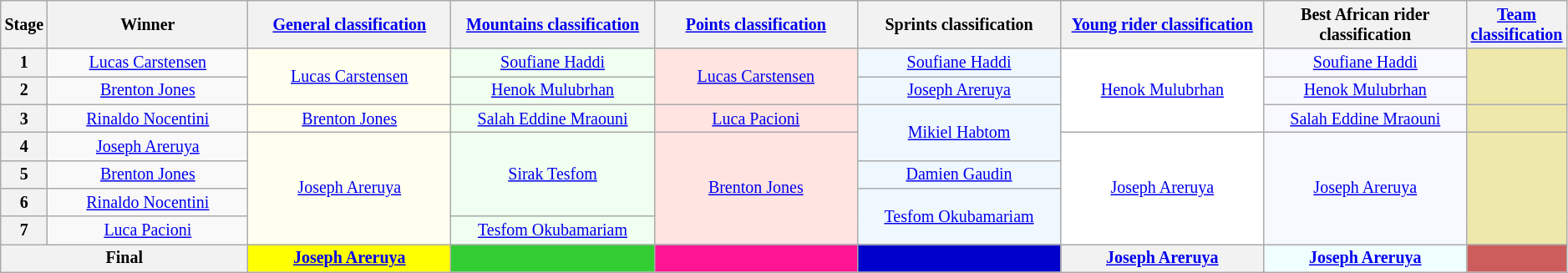<table class="wikitable" style="text-align: center; font-size:smaller;">
<tr>
<th scope="col" style="width:1%;">Stage</th>
<th scope="col" style="width:14%;">Winner</th>
<th scope="col" style="width:14%;"><a href='#'>General classification</a><br></th>
<th scope="col" style="width:14%;"><a href='#'>Mountains classification</a><br></th>
<th scope="col" style="width:14%;"><a href='#'>Points classification</a><br></th>
<th scope="col" style="width:14%;">Sprints classification<br></th>
<th scope="col" style="width:14%;"><a href='#'>Young rider classification</a><br></th>
<th scope="col" style="width:14%;">Best African rider classification<br></th>
<th scope="col" style="width:14%;"><a href='#'>Team classification</a></th>
</tr>
<tr>
<th scope="row">1</th>
<td><a href='#'>Lucas Carstensen</a></td>
<td style="background:Ivory;" rowspan="2"><a href='#'>Lucas Carstensen</a></td>
<td style="background:Honeydew;"><a href='#'>Soufiane Haddi</a></td>
<td style="background:MistyRose" rowspan="2"><a href='#'>Lucas Carstensen</a></td>
<td style="background:AliceBlue"><a href='#'>Soufiane Haddi</a></td>
<td style="background:White" rowspan="3"><a href='#'>Henok Mulubrhan</a></td>
<td style="background:GhostWhite;"><a href='#'>Soufiane Haddi</a></td>
<td style="background:PaleGoldenrod;" rowspan="2"></td>
</tr>
<tr>
<th scope="row">2</th>
<td><a href='#'>Brenton Jones</a></td>
<td style="background:Honeydew;"><a href='#'>Henok Mulubrhan</a></td>
<td style="background:AliceBlue"><a href='#'>Joseph Areruya</a></td>
<td style="background:GhostWhite;"><a href='#'>Henok Mulubrhan</a></td>
</tr>
<tr>
<th scope="row">3</th>
<td><a href='#'>Rinaldo Nocentini</a></td>
<td style="background:Ivory;"><a href='#'>Brenton Jones</a></td>
<td style="background:Honeydew;"><a href='#'>Salah Eddine Mraouni</a></td>
<td style="background:MistyRose"><a href='#'>Luca Pacioni</a></td>
<td style="background:AliceBlue" rowspan="2"><a href='#'>Mikiel Habtom</a></td>
<td style="background:GhostWhite;"><a href='#'>Salah Eddine Mraouni</a></td>
<td style="background:PaleGoldenrod;"></td>
</tr>
<tr>
<th scope="row">4</th>
<td><a href='#'>Joseph Areruya</a></td>
<td style="background:Ivory;" rowspan="4"><a href='#'>Joseph Areruya</a></td>
<td style="background:Honeydew;" rowspan="3"><a href='#'>Sirak Tesfom</a></td>
<td style="background:MistyRose" rowspan="4"><a href='#'>Brenton Jones</a></td>
<td style="background:White" rowspan="4"><a href='#'>Joseph Areruya</a></td>
<td style="background:GhostWhite;" rowspan="4"><a href='#'>Joseph Areruya</a></td>
<td style="background:PaleGoldenrod;" rowspan="4"></td>
</tr>
<tr>
<th scope="row">5</th>
<td><a href='#'>Brenton Jones</a></td>
<td style="background:AliceBlue"><a href='#'>Damien Gaudin</a></td>
</tr>
<tr>
<th scope="row">6</th>
<td><a href='#'>Rinaldo Nocentini</a></td>
<td style="background:AliceBlue" rowspan="2"><a href='#'>Tesfom Okubamariam</a></td>
</tr>
<tr>
<th scope="row">7</th>
<td><a href='#'>Luca Pacioni</a></td>
<td style="background:Honeydew;"><a href='#'>Tesfom Okubamariam</a></td>
</tr>
<tr>
<th colspan="2">Final</th>
<th style="background:Yellow;"><a href='#'>Joseph Areruya</a></th>
<th style="background:LimeGreen;"></th>
<th style="background:DeepPink;"></th>
<th style="background:MediumBlue;"></th>
<th><a href='#'>Joseph Areruya</a></th>
<th style="background:Azure;"><a href='#'>Joseph Areruya</a></th>
<th style="background:IndianRed;"></th>
</tr>
</table>
